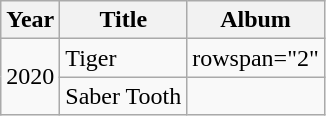<table class="wikitable">
<tr>
<th>Year</th>
<th>Title</th>
<th>Album</th>
</tr>
<tr>
<td rowspan="2">2020</td>
<td>Tiger</td>
<td>rowspan="2" </td>
</tr>
<tr>
<td>Saber Tooth</td>
</tr>
</table>
